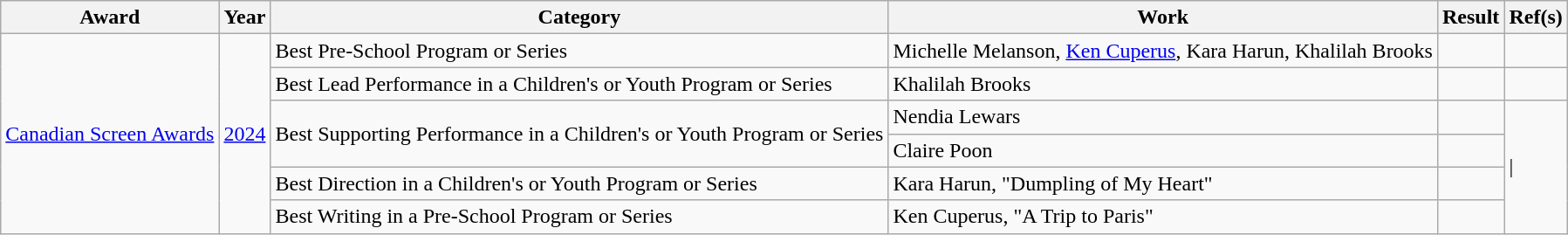<table class="wikitable plainrowheaders sortable">
<tr>
<th>Award</th>
<th>Year</th>
<th>Category</th>
<th>Work</th>
<th>Result</th>
<th>Ref(s)</th>
</tr>
<tr>
<td rowspan=6><a href='#'>Canadian Screen Awards</a></td>
<td rowspan=6><a href='#'>2024</a></td>
<td>Best Pre-School Program or Series</td>
<td>Michelle Melanson, <a href='#'>Ken Cuperus</a>, Kara Harun, Khalilah Brooks</td>
<td></td>
<td></td>
</tr>
<tr>
<td>Best Lead Performance in a Children's or Youth Program or Series</td>
<td>Khalilah Brooks</td>
<td></td>
<td></td>
</tr>
<tr>
<td rowspan=2>Best Supporting Performance in a Children's or Youth Program or Series</td>
<td>Nendia Lewars</td>
<td></td>
<td rowspan=4>| </td>
</tr>
<tr>
<td>Claire Poon</td>
<td></td>
</tr>
<tr>
<td>Best Direction in a Children's or Youth Program or Series</td>
<td>Kara Harun, "Dumpling of My Heart"</td>
<td></td>
</tr>
<tr>
<td>Best Writing in a Pre-School Program or Series</td>
<td>Ken Cuperus, "A Trip to Paris"</td>
<td></td>
</tr>
</table>
